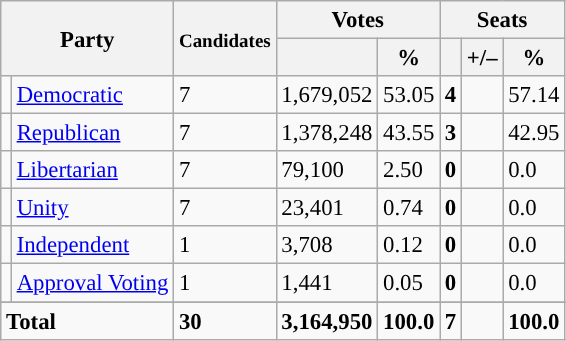<table class="wikitable" style="font-size: 95%;">
<tr>
<th colspan="2" rowspan="2">Party</th>
<th rowspan="2"><small>Candi</small><small>dates</small></th>
<th colspan="2">Votes</th>
<th colspan="3">Seats</th>
</tr>
<tr>
<th></th>
<th>%</th>
<th></th>
<th>+/–</th>
<th>%</th>
</tr>
<tr>
<td style="color:inherit;background:"></td>
<td align="left"><a href='#'>Democratic</a></td>
<td>7</td>
<td>1,679,052</td>
<td>53.05</td>
<td><strong>4</strong></td>
<td></td>
<td>57.14</td>
</tr>
<tr>
<td style="color:inherit;background:"></td>
<td align="left"><a href='#'>Republican</a></td>
<td>7</td>
<td>1,378,248</td>
<td>43.55</td>
<td><strong>3</strong></td>
<td></td>
<td>42.95</td>
</tr>
<tr>
<td style="color:inherit;background:"></td>
<td align="left"><a href='#'>Libertarian</a></td>
<td>7</td>
<td>79,100</td>
<td>2.50</td>
<td><strong>0</strong></td>
<td></td>
<td>0.0</td>
</tr>
<tr>
<td style="color:inherit;background:"></td>
<td align="left"><a href='#'>Unity</a></td>
<td>7</td>
<td>23,401</td>
<td>0.74</td>
<td><strong>0</strong></td>
<td></td>
<td>0.0</td>
</tr>
<tr>
<td style="color:inherit;background:"></td>
<td align="left"><a href='#'>Independent</a></td>
<td>1</td>
<td>3,708</td>
<td>0.12</td>
<td><strong>0</strong></td>
<td></td>
<td>0.0</td>
</tr>
<tr>
<td style="color:inherit;background:"></td>
<td align="left"><a href='#'>Approval Voting</a></td>
<td>1</td>
<td>1,441</td>
<td>0.05</td>
<td><strong>0</strong></td>
<td></td>
<td>0.0</td>
</tr>
<tr>
</tr>
<tr style="font-weight:bold">
<td colspan="2" align="left">Total</td>
<td>30</td>
<td>3,164,950</td>
<td>100.0</td>
<td>7</td>
<td></td>
<td>100.0</td>
</tr>
</table>
